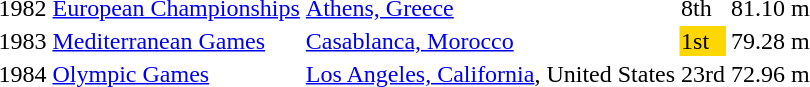<table>
<tr>
<td>1982</td>
<td><a href='#'>European Championships</a></td>
<td><a href='#'>Athens, Greece</a></td>
<td>8th</td>
<td>81.10 m</td>
</tr>
<tr>
<td>1983</td>
<td><a href='#'>Mediterranean Games</a></td>
<td><a href='#'>Casablanca, Morocco</a></td>
<td bgcolor="gold">1st</td>
<td>79.28 m</td>
</tr>
<tr>
<td>1984</td>
<td><a href='#'>Olympic Games</a></td>
<td><a href='#'>Los Angeles, California</a>, United States</td>
<td>23rd</td>
<td>72.96 m</td>
</tr>
</table>
